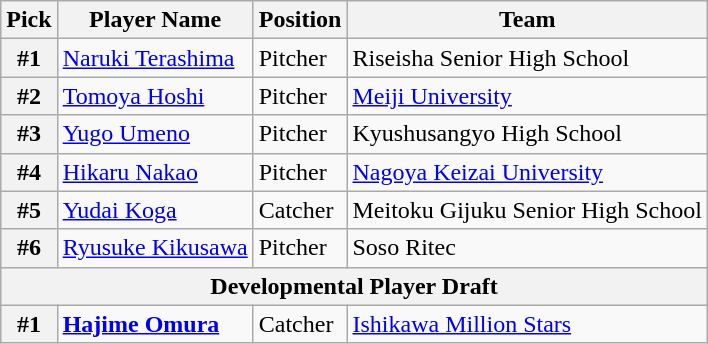<table class="wikitable">
<tr>
<th>Pick</th>
<th>Player Name</th>
<th>Position</th>
<th>Team</th>
</tr>
<tr>
<th>#1</th>
<td><a href='#'>Naruki Terashima</a></td>
<td>Pitcher</td>
<td>Riseisha Senior High School</td>
</tr>
<tr>
<th>#2</th>
<td><a href='#'>Tomoya Hoshi</a></td>
<td>Pitcher</td>
<td><a href='#'>Meiji University</a></td>
</tr>
<tr>
<th>#3</th>
<td><a href='#'>Yugo Umeno</a></td>
<td>Pitcher</td>
<td>Kyushusangyo High School</td>
</tr>
<tr>
<th>#4</th>
<td><a href='#'>Hikaru Nakao</a></td>
<td>Pitcher</td>
<td><a href='#'>Nagoya Keizai University</a></td>
</tr>
<tr>
<th>#5</th>
<td><a href='#'>Yudai Koga</a></td>
<td>Catcher</td>
<td>Meitoku Gijuku Senior High School</td>
</tr>
<tr>
<th>#6</th>
<td><a href='#'>Ryusuke Kikusawa</a></td>
<td>Pitcher</td>
<td>Soso Ritec</td>
</tr>
<tr>
<th colspan="5">Developmental Player Draft</th>
</tr>
<tr>
<th>#1</th>
<td><strong><a href='#'>Hajime Omura</a></strong></td>
<td>Catcher</td>
<td><a href='#'>Ishikawa Million Stars</a></td>
</tr>
</table>
